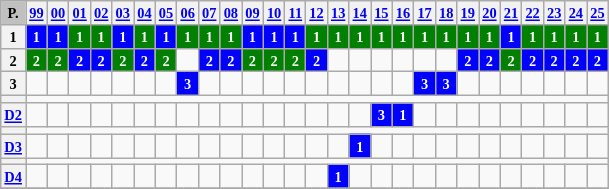<table class="wikitable" style="text-align: center; font-size:60%">
<tr>
<th style="background:#c0c0c0">P.</th>
<th><strong><a href='#'>99</a></strong></th>
<th><strong><a href='#'>00</a></strong></th>
<th><strong><a href='#'>01</a></strong></th>
<th><strong><a href='#'>02</a></strong></th>
<th><strong><a href='#'>03</a></strong></th>
<th><strong><a href='#'>04</a></strong></th>
<th><strong><a href='#'>05</a></strong></th>
<th><strong><a href='#'>06</a></strong></th>
<th><strong><a href='#'>07</a></strong></th>
<th><strong><a href='#'>08</a></strong></th>
<th><strong><a href='#'>09</a></strong></th>
<th><strong><a href='#'>10</a></strong></th>
<th><strong><a href='#'>11</a></strong></th>
<th><strong><a href='#'>12</a></strong></th>
<th><strong><a href='#'>13</a></strong></th>
<th><strong><a href='#'>14</a></strong></th>
<th><strong><a href='#'>15</a></strong></th>
<th><strong><a href='#'>16</a></strong></th>
<th><strong><a href='#'>17</a></strong></th>
<th><strong><a href='#'>18</a></strong></th>
<th><strong><a href='#'>19</a></strong></th>
<th><strong><a href='#'>20</a></strong></th>
<th><strong><a href='#'>21</a></strong></th>
<th><strong><a href='#'>22</a></strong></th>
<th><strong><a href='#'>23</a></strong></th>
<th><strong><a href='#'>24</a></strong></th>
<th><strong><a href='#'>25</a></strong></th>
</tr>
<tr>
<th>1</th>
<td style="background-color:blue;color:white;"><strong>1</strong></td>
<td style="background-color:blue;color:white;"><strong>1</strong></td>
<td style="background-color:green;color:white;"><strong>1</strong></td>
<td style="background-color:green;color:white;"><strong>1</strong></td>
<td style="background-color:blue;color:white;"><strong>1</strong></td>
<td style="background-color:green;color:white;"><strong>1</strong></td>
<td style="background-color:blue;color:white;"><strong>1</strong></td>
<td style="background-color:green;color:white;"><strong>1</strong></td>
<td style="background-color:green;color:white;"><strong>1</strong></td>
<td style="background-color:green;color:white;"><strong>1</strong></td>
<td style="background-color:blue;color:white;"><strong>1</strong></td>
<td style="background-color:blue;color:white;"><strong>1</strong></td>
<td style="background-color:blue;color:white;"><strong>1</strong></td>
<td style="background-color:green;color:white;"><strong>1</strong></td>
<td style="background-color:green;color:white;"><strong>1</strong></td>
<td style="background-color:green;color:white;"><strong>1</strong></td>
<td style="background-color:green;color:white;"><strong>1</strong></td>
<td style="background-color:green;color:white;"><strong>1</strong></td>
<td style="background-color:green;color:white;"><strong>1</strong></td>
<td style="background-color:green;color:white;"><strong>1</strong></td>
<td style="background-color:green;color:white;"><strong>1</strong></td>
<td style="background-color:green;color:white;"><strong>1</strong></td>
<td style="background-color:blue;color:white;"><strong>1</strong></td>
<td style="background-color:green;color:white;"><strong>1</strong></td>
<td style="background-color:green;color:white;"><strong>1</strong></td>
<td style="background-color:green;color:white;"><strong>1</strong></td>
<td style="background-color:green;color:white;"><strong>1</strong></td>
</tr>
<tr>
<th>2</th>
<td style="background-color:green;color:white;"><strong>2</strong></td>
<td style="background-color:green;color:white;"><strong>2</strong></td>
<td style="background-color:blue;color:white;"><strong>2</strong></td>
<td style="background-color:blue;color:white;"><strong>2</strong></td>
<td style="background-color:green;color:white;"><strong>2</strong></td>
<td style="background-color:blue;color:white;"><strong>2</strong></td>
<td style="background-color:green;color:white;"><strong>2</strong></td>
<td></td>
<td style="background-color:blue;color:white;"><strong>2</strong></td>
<td style="background-color:blue;color:white;"><strong>2</strong></td>
<td style="background-color:green;color:white;"><strong>2</strong></td>
<td style="background-color:green;color:white;"><strong>2</strong></td>
<td style="background-color:green;color:white;"><strong>2</strong></td>
<td style="background-color:blue;color:white;"><strong>2</strong></td>
<td></td>
<td></td>
<td></td>
<td></td>
<td></td>
<td></td>
<td style="background-color:blue;color:white;"><strong>2</strong></td>
<td style="background-color:blue;color:white;"><strong>2</strong></td>
<td style="background-color:green;color:white;"><strong>2</strong></td>
<td style="background-color:blue;color:white;"><strong>2</strong></td>
<td style="background-color:blue;color:white;"><strong>2</strong></td>
<td style="background-color:blue;color:white;"><strong>2</strong></td>
<td style="background-color:blue;color:white;"><strong>2</strong></td>
</tr>
<tr>
<th>3</th>
<td></td>
<td></td>
<td></td>
<td></td>
<td></td>
<td></td>
<td></td>
<td style="background-color:blue;color:white;"><strong>3</strong></td>
<td></td>
<td></td>
<td></td>
<td></td>
<td></td>
<td></td>
<td></td>
<td></td>
<td></td>
<td></td>
<td style="background-color:blue;color:white;"><strong>3</strong></td>
<td style="background-color:blue;color:white;"><strong>3</strong></td>
<td></td>
<td></td>
<td></td>
<td></td>
<td></td>
<td></td>
<td></td>
</tr>
<tr>
<th></th>
</tr>
<tr>
<th><a href='#'>D2</a></th>
<td></td>
<td></td>
<td></td>
<td></td>
<td></td>
<td></td>
<td></td>
<td></td>
<td></td>
<td></td>
<td></td>
<td></td>
<td></td>
<td></td>
<td></td>
<td></td>
<td style="background-color:blue;color:white;"><strong>3</strong></td>
<td style="background-color:blue;color:white;"><strong>1</strong></td>
<td></td>
<td></td>
<td></td>
<td></td>
<td></td>
<td></td>
<td></td>
<td></td>
<td></td>
</tr>
<tr>
<th></th>
</tr>
<tr>
<th><a href='#'>D3</a></th>
<td></td>
<td></td>
<td></td>
<td></td>
<td></td>
<td></td>
<td></td>
<td></td>
<td></td>
<td></td>
<td></td>
<td></td>
<td></td>
<td></td>
<td></td>
<td style="background-color:blue;color:white;"><strong>1</strong></td>
<td></td>
<td></td>
<td></td>
<td></td>
<td></td>
<td></td>
<td></td>
<td></td>
<td></td>
<td></td>
<td></td>
</tr>
<tr>
<th></th>
</tr>
<tr>
<th><a href='#'>D4</a></th>
<td></td>
<td></td>
<td></td>
<td></td>
<td></td>
<td></td>
<td></td>
<td></td>
<td></td>
<td></td>
<td></td>
<td></td>
<td></td>
<td></td>
<td style="background-color:blue;color:white;"><strong>1</strong></td>
<td></td>
<td></td>
<td></td>
<td></td>
<td></td>
<td></td>
<td></td>
<td></td>
<td></td>
<td></td>
<td></td>
<td></td>
</tr>
<tr>
</tr>
</table>
